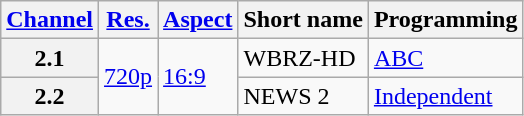<table class="wikitable">
<tr>
<th scope = "col"><a href='#'>Channel</a></th>
<th scope = "col"><a href='#'>Res.</a></th>
<th scope = "col"><a href='#'>Aspect</a></th>
<th scope = "col">Short name</th>
<th scope = "col">Programming</th>
</tr>
<tr>
<th scope = "row">2.1</th>
<td rowspan=2><a href='#'>720p</a></td>
<td rowspan=2><a href='#'>16:9</a></td>
<td>WBRZ-HD</td>
<td><a href='#'>ABC</a></td>
</tr>
<tr>
<th scope = "row">2.2</th>
<td>NEWS 2</td>
<td><a href='#'>Independent</a></td>
</tr>
</table>
